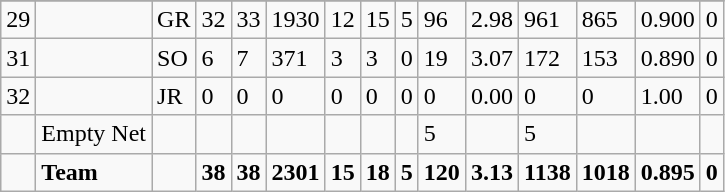<table class="wikitable sortable">
<tr>
</tr>
<tr>
<td>29</td>
<td></td>
<td>GR</td>
<td>32</td>
<td>33</td>
<td>1930</td>
<td>12</td>
<td>15</td>
<td>5</td>
<td>96</td>
<td>2.98</td>
<td>961</td>
<td>865</td>
<td>0.900</td>
<td>0</td>
</tr>
<tr>
<td>31</td>
<td></td>
<td>SO</td>
<td>6</td>
<td>7</td>
<td>371</td>
<td>3</td>
<td>3</td>
<td>0</td>
<td>19</td>
<td>3.07</td>
<td>172</td>
<td>153</td>
<td>0.890</td>
<td>0</td>
</tr>
<tr>
<td>32</td>
<td></td>
<td>JR</td>
<td>0</td>
<td>0</td>
<td>0</td>
<td>0</td>
<td>0</td>
<td>0</td>
<td>0</td>
<td>0.00</td>
<td>0</td>
<td>0</td>
<td>1.00</td>
<td>0</td>
</tr>
<tr>
<td></td>
<td>Empty Net</td>
<td></td>
<td></td>
<td></td>
<td></td>
<td></td>
<td></td>
<td></td>
<td>5</td>
<td></td>
<td>5</td>
<td></td>
<td></td>
<td></td>
</tr>
<tr class="sortbottom">
<td></td>
<td><strong>Team</strong></td>
<td></td>
<td><strong>38</strong></td>
<td><strong>38</strong></td>
<td><strong>2301</strong></td>
<td><strong>15</strong></td>
<td><strong>18</strong></td>
<td><strong>5</strong></td>
<td><strong>120</strong></td>
<td><strong>3.13</strong></td>
<td><strong>1138</strong></td>
<td><strong>1018</strong></td>
<td><strong>0.895</strong></td>
<td><strong>0</strong></td>
</tr>
</table>
